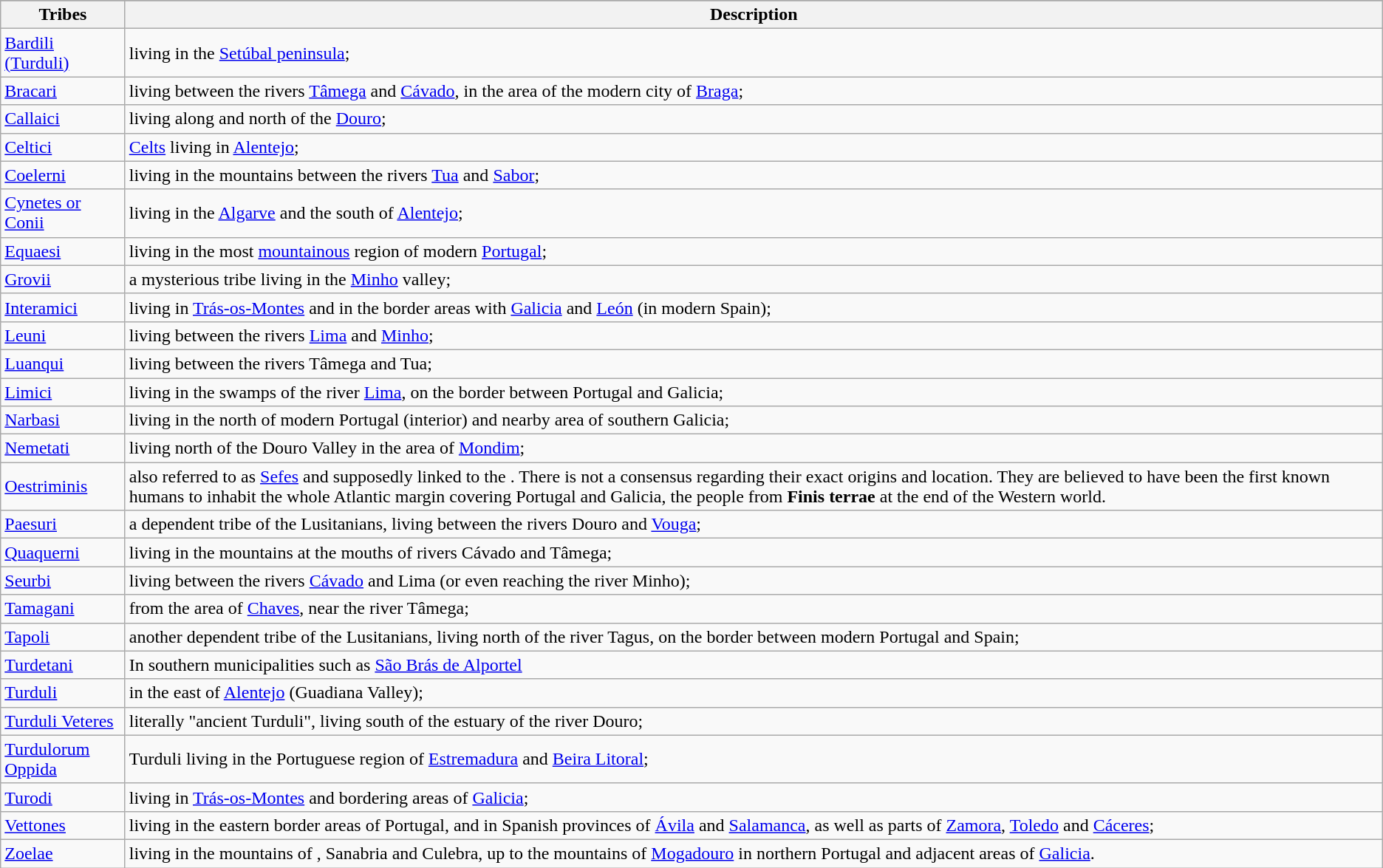<table class="wikitable">
<tr>
</tr>
<tr>
<th>Tribes</th>
<th>Description</th>
</tr>
<tr>
<td><a href='#'>Bardili (Turduli)</a></td>
<td>living in the <a href='#'>Setúbal peninsula</a>;</td>
</tr>
<tr>
<td><a href='#'>Bracari</a></td>
<td>living between the rivers <a href='#'>Tâmega</a> and <a href='#'>Cávado</a>, in the area of the modern city of <a href='#'>Braga</a>;</td>
</tr>
<tr>
<td><a href='#'>Callaici</a></td>
<td>living along and north of the <a href='#'>Douro</a>;</td>
</tr>
<tr>
<td><a href='#'>Celtici</a></td>
<td><a href='#'>Celts</a> living in <a href='#'>Alentejo</a>;</td>
</tr>
<tr>
<td><a href='#'>Coelerni</a></td>
<td>living in the mountains between the rivers <a href='#'>Tua</a> and <a href='#'>Sabor</a>;</td>
</tr>
<tr>
<td><a href='#'>Cynetes or Conii</a></td>
<td>living in the <a href='#'>Algarve</a> and the south of <a href='#'>Alentejo</a>;</td>
</tr>
<tr>
<td><a href='#'>Equaesi</a></td>
<td>living in the most <a href='#'>mountainous</a> region of modern <a href='#'>Portugal</a>;</td>
</tr>
<tr>
<td><a href='#'>Grovii</a></td>
<td>a mysterious tribe living in the <a href='#'>Minho</a> valley;</td>
</tr>
<tr>
<td><a href='#'>Interamici</a></td>
<td>living in <a href='#'>Trás-os-Montes</a> and in the border areas with <a href='#'>Galicia</a> and <a href='#'>León</a> (in modern Spain);</td>
</tr>
<tr>
<td><a href='#'>Leuni</a></td>
<td>living between the rivers <a href='#'>Lima</a> and <a href='#'>Minho</a>;</td>
</tr>
<tr>
<td><a href='#'>Luanqui</a></td>
<td>living between the rivers Tâmega and Tua;</td>
</tr>
<tr>
<td><a href='#'>Limici</a></td>
<td>living in the swamps of the river <a href='#'>Lima</a>, on the border between Portugal and Galicia;</td>
</tr>
<tr>
<td><a href='#'>Narbasi</a></td>
<td>living in the north of modern Portugal (interior) and nearby area of southern Galicia;</td>
</tr>
<tr>
<td><a href='#'>Nemetati</a></td>
<td>living north of the Douro Valley in the area of <a href='#'>Mondim</a>;</td>
</tr>
<tr>
<td><a href='#'>Oestriminis</a></td>
<td>also referred to as <a href='#'>Sefes</a> and supposedly linked to the . There is not a consensus regarding their exact origins and location. They are believed to have been the first known humans to inhabit the whole Atlantic margin covering Portugal and Galicia, the people from <strong>Finis terrae</strong> at the end of the Western world.</td>
</tr>
<tr>
<td><a href='#'>Paesuri</a></td>
<td>a dependent tribe of the Lusitanians, living between the rivers Douro and <a href='#'>Vouga</a>;</td>
</tr>
<tr>
<td><a href='#'>Quaquerni</a></td>
<td>living in the mountains at the mouths of rivers Cávado and Tâmega;</td>
</tr>
<tr>
<td><a href='#'>Seurbi</a></td>
<td>living between the rivers <a href='#'>Cávado</a> and Lima (or even reaching the river Minho);</td>
</tr>
<tr>
<td><a href='#'>Tamagani</a></td>
<td>from the area of <a href='#'>Chaves</a>, near the river Tâmega;</td>
</tr>
<tr>
<td><a href='#'>Tapoli</a></td>
<td>another dependent tribe of the Lusitanians, living north of the river Tagus, on the border between modern Portugal and Spain;</td>
</tr>
<tr>
<td><a href='#'>Turdetani</a></td>
<td>In southern municipalities such as <a href='#'>São Brás de Alportel</a></td>
</tr>
<tr>
<td><a href='#'>Turduli</a></td>
<td>in the east of <a href='#'>Alentejo</a> (Guadiana Valley);</td>
</tr>
<tr>
<td><a href='#'>Turduli Veteres</a></td>
<td>literally "ancient Turduli", living south of the estuary of the river Douro;</td>
</tr>
<tr>
<td><a href='#'>Turdulorum Oppida</a></td>
<td>Turduli living in the Portuguese region of <a href='#'>Estremadura</a> and <a href='#'>Beira Litoral</a>;</td>
</tr>
<tr>
<td><a href='#'>Turodi</a></td>
<td>living in <a href='#'>Trás-os-Montes</a> and bordering areas of <a href='#'>Galicia</a>;</td>
</tr>
<tr>
<td><a href='#'>Vettones</a></td>
<td>living in the eastern border areas of Portugal, and in Spanish provinces of <a href='#'>Ávila</a> and <a href='#'>Salamanca</a>, as well as parts of <a href='#'>Zamora</a>, <a href='#'>Toledo</a> and <a href='#'>Cáceres</a>;</td>
</tr>
<tr>
<td><a href='#'>Zoelae</a></td>
<td>living in the mountains of , Sanabria and Culebra, up to the mountains of <a href='#'>Mogadouro</a> in northern Portugal and adjacent areas of <a href='#'>Galicia</a>.</td>
</tr>
</table>
